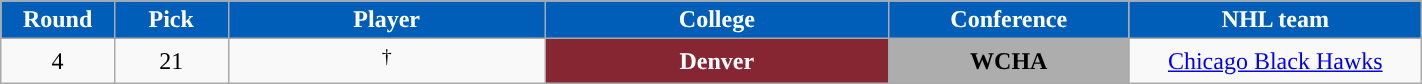<table class="wikitable sortable" width="75%">
<tr>
<th style="color:white; background-color:#005EB8; width: 4em;">Round</th>
<th style="color:white; background-color:#005EB8; width: 4em;">Pick</th>
<th style="color:white; background-color:#005EB8; width: 12em;">Player</th>
<th style="color:white; background-color:#005EB8; width: 13em;">College</th>
<th style="color:white; background-color:#005EB8; width: 9em;">Conference</th>
<th style="color:white; background-color:#005EB8; width: 11em;">NHL team</th>
</tr>
<tr align="center" bgcolor="">
<td>4</td>
<td>21</td>
<td> <sup>†</sup></td>
<td style="color:white; background:#862633; "><strong>Denver</strong></td>
<td style="color:black; background:#ADADAD; "><strong>WCHA</strong></td>
<td><a href='#'>Chicago Black Hawks</a></td>
</tr>
</table>
